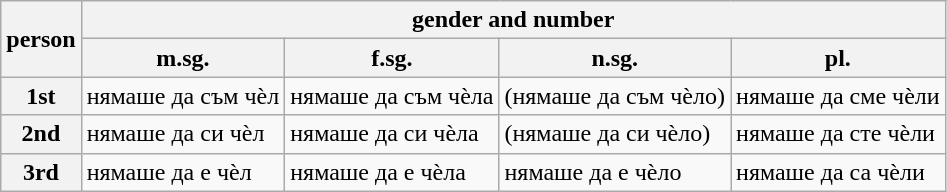<table class="wikitable">
<tr>
<th rowspan="2">person</th>
<th colspan="4">gender and number</th>
</tr>
<tr>
<th>m.sg.</th>
<th>f.sg.</th>
<th>n.sg.</th>
<th>pl.</th>
</tr>
<tr>
<th>1st</th>
<td>нямаше да съм чѐл</td>
<td>нямаше да съм чѐла</td>
<td>(нямаше да съм чѐло)</td>
<td>нямаше да сме чѐли</td>
</tr>
<tr>
<th>2nd</th>
<td>нямаше да си чѐл</td>
<td>нямаше да си чѐла</td>
<td>(нямаше да си чѐлo)</td>
<td>нямаше да сте чѐли</td>
</tr>
<tr>
<th>3rd</th>
<td>нямаше да е чѐл</td>
<td>нямаше да е чѐла</td>
<td>нямаше да е чѐло</td>
<td>нямаше да са чѐли</td>
</tr>
</table>
